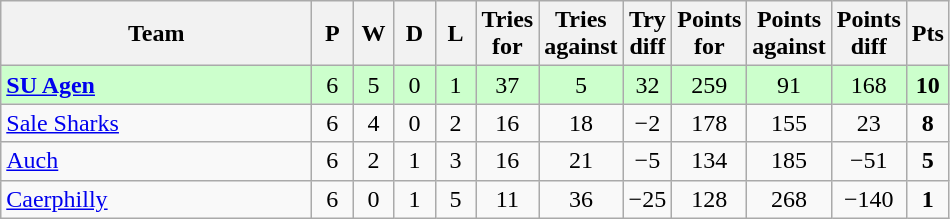<table class="wikitable" style="text-align: center;">
<tr>
<th width="200">Team</th>
<th width="20">P</th>
<th width="20">W</th>
<th width="20">D</th>
<th width="20">L</th>
<th width="20">Tries for</th>
<th width="20">Tries against</th>
<th width="20">Try diff</th>
<th width="20">Points for</th>
<th width="20">Points against</th>
<th width="25">Points diff</th>
<th width="20">Pts</th>
</tr>
<tr bgcolor="#ccffcc">
<td align="left"> <strong><a href='#'>SU Agen</a></strong></td>
<td>6</td>
<td>5</td>
<td>0</td>
<td>1</td>
<td>37</td>
<td>5</td>
<td>32</td>
<td>259</td>
<td>91</td>
<td>168</td>
<td><strong>10</strong></td>
</tr>
<tr>
<td align="left"> <a href='#'>Sale Sharks</a></td>
<td>6</td>
<td>4</td>
<td>0</td>
<td>2</td>
<td>16</td>
<td>18</td>
<td>−2</td>
<td>178</td>
<td>155</td>
<td>23</td>
<td><strong>8</strong></td>
</tr>
<tr>
<td align="left"> <a href='#'>Auch</a></td>
<td>6</td>
<td>2</td>
<td>1</td>
<td>3</td>
<td>16</td>
<td>21</td>
<td>−5</td>
<td>134</td>
<td>185</td>
<td>−51</td>
<td><strong>5</strong></td>
</tr>
<tr>
<td align="left"> <a href='#'>Caerphilly</a></td>
<td>6</td>
<td>0</td>
<td>1</td>
<td>5</td>
<td>11</td>
<td>36</td>
<td>−25</td>
<td>128</td>
<td>268</td>
<td>−140</td>
<td><strong>1</strong></td>
</tr>
</table>
